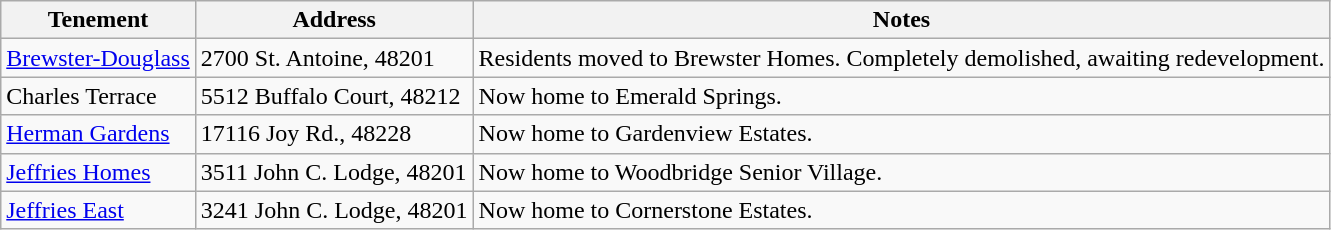<table class="wikitable">
<tr>
<th align="left" valign="top">Tenement</th>
<th align="left" valign="top">Address</th>
<th align="left" valign="top">Notes</th>
</tr>
<tr>
<td align="left" valign="top"><a href='#'>Brewster-Douglass</a></td>
<td align="left" valign="top">2700 St. Antoine, 48201</td>
<td align="left" valign="top">Residents moved to Brewster Homes. Completely demolished, awaiting redevelopment.</td>
</tr>
<tr>
<td align="left" valign="top">Charles Terrace</td>
<td align="left" valign="top">5512 Buffalo Court, 48212</td>
<td align="left" valign="top">Now home to Emerald Springs.</td>
</tr>
<tr>
<td align="left" valign="top"><a href='#'>Herman Gardens</a></td>
<td align="left" valign="top">17116 Joy Rd., 48228</td>
<td align="left" valign="top">Now home to Gardenview Estates.</td>
</tr>
<tr>
<td align="left" valign="top"><a href='#'>Jeffries Homes</a></td>
<td align="left" valign="top">3511 John C. Lodge, 48201</td>
<td align="left" valign="top">Now home to Woodbridge Senior Village.</td>
</tr>
<tr>
<td align="left" valign="top"><a href='#'>Jeffries East</a></td>
<td align="left" valign="top">3241 John C. Lodge, 48201</td>
<td align="left" valign="top">Now home to Cornerstone Estates.</td>
</tr>
</table>
